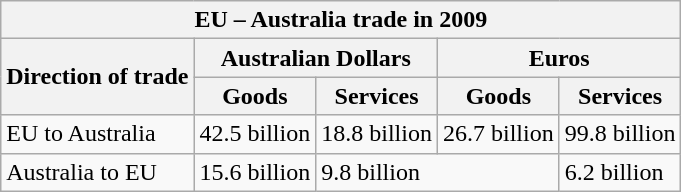<table class="wikitable">
<tr>
<th colspan=5>EU – Australia trade in 2009</th>
</tr>
<tr>
<th rowspan="2">Direction of trade</th>
<th colspan="2">Australian Dollars</th>
<th colspan="2">Euros</th>
</tr>
<tr>
<th>Goods</th>
<th>Services</th>
<th>Goods</th>
<th>Services</th>
</tr>
<tr>
<td>EU to Australia</td>
<td>42.5 billion</td>
<td>18.8 billion</td>
<td>26.7 billion</td>
<td>99.8 billion</td>
</tr>
<tr>
<td>Australia to EU</td>
<td>15.6 billion</td>
<td colspan="2">9.8 billion</td>
<td>6.2 billion</td>
</tr>
</table>
